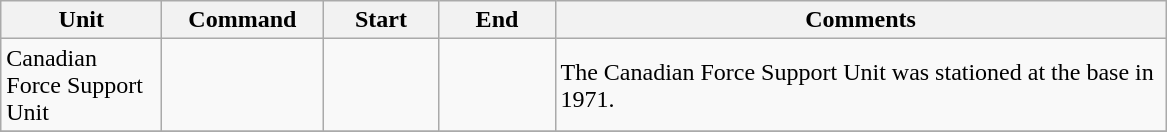<table class="wikitable sortable">
<tr>
<th scope="col" width="100">Unit</th>
<th scope="col" width="100">Command</th>
<th scope="col" width="70">Start</th>
<th scope="col" width="70">End</th>
<th scope="col" width="400">Comments</th>
</tr>
<tr>
<td>Canadian Force Support Unit</td>
<td></td>
<td></td>
<td></td>
<td>The Canadian Force Support Unit was stationed at the base in 1971.</td>
</tr>
<tr>
</tr>
</table>
